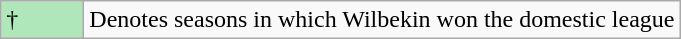<table class="wikitable">
<tr>
<td style="background:#AFE6BA; width:3em;">†</td>
<td>Denotes seasons in which Wilbekin won the domestic league</td>
</tr>
</table>
